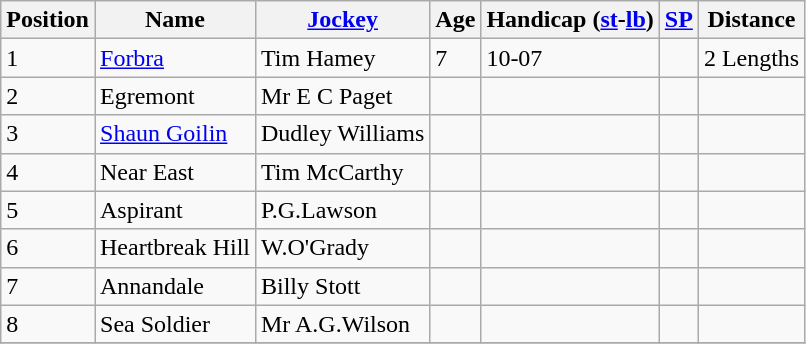<table class="wikitable sortable">
<tr>
<th>Position</th>
<th>Name</th>
<th><a href='#'>Jockey</a></th>
<th data-sort-type="number">Age</th>
<th>Handicap (<a href='#'>st</a>-<a href='#'>lb</a>)</th>
<th><a href='#'>SP</a></th>
<th>Distance</th>
</tr>
<tr>
<td>1</td>
<td><a href='#'>Forbra</a></td>
<td>Tim Hamey</td>
<td>7</td>
<td>10-07</td>
<td></td>
<td>2 Lengths</td>
</tr>
<tr>
<td>2</td>
<td>Egremont</td>
<td>Mr E C Paget</td>
<td></td>
<td></td>
<td></td>
<td></td>
</tr>
<tr>
<td>3</td>
<td><a href='#'>Shaun Goilin</a></td>
<td>Dudley Williams</td>
<td></td>
<td></td>
<td></td>
<td></td>
</tr>
<tr>
<td>4</td>
<td>Near East</td>
<td>Tim McCarthy</td>
<td></td>
<td></td>
<td></td>
<td></td>
</tr>
<tr>
<td>5</td>
<td>Aspirant</td>
<td>P.G.Lawson</td>
<td></td>
<td></td>
<td></td>
<td></td>
</tr>
<tr>
<td>6</td>
<td>Heartbreak Hill</td>
<td>W.O'Grady</td>
<td></td>
<td></td>
<td></td>
<td></td>
</tr>
<tr>
<td>7</td>
<td>Annandale</td>
<td>Billy Stott</td>
<td></td>
<td></td>
<td></td>
<td></td>
</tr>
<tr>
<td>8</td>
<td>Sea Soldier</td>
<td>Mr A.G.Wilson</td>
<td></td>
<td></td>
<td></td>
<td></td>
</tr>
<tr>
</tr>
</table>
